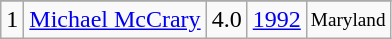<table class="wikitable">
<tr>
</tr>
<tr>
<td>1</td>
<td><a href='#'>Michael McCrary</a></td>
<td>4.0</td>
<td><a href='#'>1992</a></td>
<td style="font-size:80%;">Maryland</td>
</tr>
</table>
